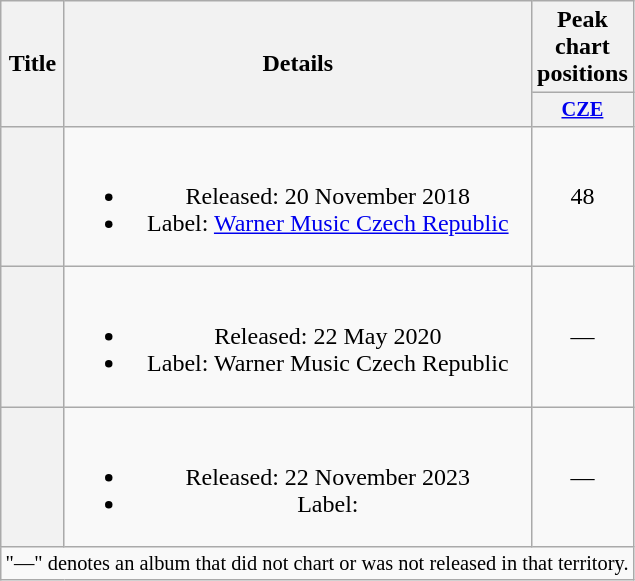<table class="wikitable plainrowheaders" style="text-align: center;">
<tr>
<th scope="col" rowspan="2">Title</th>
<th scope="col" rowspan="2">Details</th>
<th scope="col">Peak chart positions</th>
</tr>
<tr>
<th scope="col" style="width:3em;font-size:85%;"><a href='#'>CZE</a><br></th>
</tr>
<tr>
<th scope="row" align="left"></th>
<td><br><ul><li>Released: 20 November 2018</li><li>Label: <a href='#'>Warner Music Czech Republic</a></li></ul></td>
<td>48</td>
</tr>
<tr>
<th scope="row" align="left"></th>
<td><br><ul><li>Released: 22 May 2020</li><li>Label: Warner Music Czech Republic</li></ul></td>
<td>—</td>
</tr>
<tr>
<th scope="row" align="left"> </th>
<td><br><ul><li>Released: 22 November 2023</li><li>Label: </li></ul></td>
<td>—</td>
</tr>
<tr>
<td colspan="3" style="font-size:85%">"—" denotes an album that did not chart or was not released in that territory.</td>
</tr>
</table>
